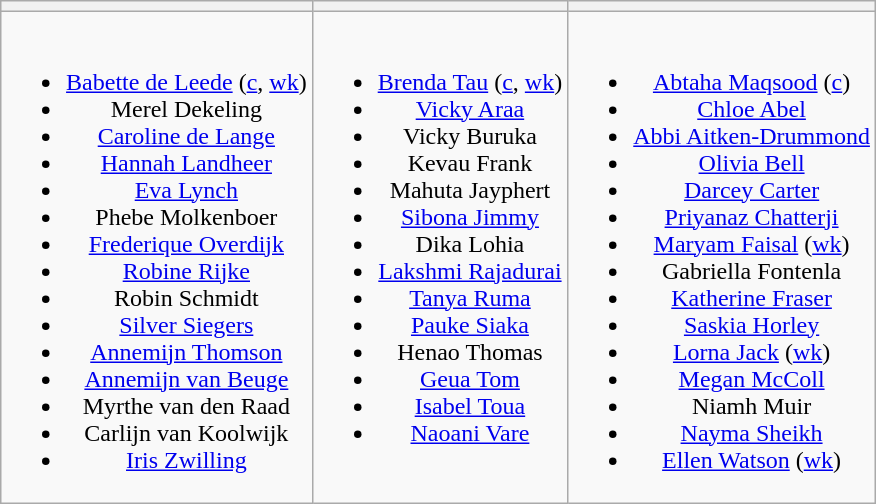<table class="wikitable" style="text-align:center; margin:auto">
<tr>
<th></th>
<th></th>
<th></th>
</tr>
<tr style="vertical-align:top">
<td><br><ul><li><a href='#'>Babette de Leede</a> (<a href='#'>c</a>, <a href='#'>wk</a>)</li><li>Merel Dekeling</li><li><a href='#'>Caroline de Lange</a></li><li><a href='#'>Hannah Landheer</a></li><li><a href='#'>Eva Lynch</a></li><li>Phebe Molkenboer</li><li><a href='#'>Frederique Overdijk</a></li><li><a href='#'>Robine Rijke</a></li><li>Robin Schmidt</li><li><a href='#'>Silver Siegers</a></li><li><a href='#'>Annemijn Thomson</a></li><li><a href='#'>Annemijn van Beuge</a></li><li>Myrthe van den Raad</li><li>Carlijn van Koolwijk</li><li><a href='#'>Iris Zwilling</a></li></ul></td>
<td><br><ul><li><a href='#'>Brenda Tau</a> (<a href='#'>c</a>, <a href='#'>wk</a>)</li><li><a href='#'>Vicky Araa</a></li><li>Vicky Buruka</li><li>Kevau Frank</li><li>Mahuta Jayphert</li><li><a href='#'>Sibona Jimmy</a></li><li>Dika Lohia</li><li><a href='#'>Lakshmi Rajadurai</a></li><li><a href='#'>Tanya Ruma</a></li><li><a href='#'>Pauke Siaka</a></li><li>Henao Thomas</li><li><a href='#'>Geua Tom</a></li><li><a href='#'>Isabel Toua</a></li><li><a href='#'>Naoani Vare</a></li></ul></td>
<td><br><ul><li><a href='#'>Abtaha Maqsood</a> (<a href='#'>c</a>)</li><li><a href='#'>Chloe Abel</a></li><li><a href='#'>Abbi Aitken-Drummond</a></li><li><a href='#'>Olivia Bell</a></li><li><a href='#'>Darcey Carter</a></li><li><a href='#'>Priyanaz Chatterji</a></li><li><a href='#'>Maryam Faisal</a> (<a href='#'>wk</a>)</li><li>Gabriella Fontenla</li><li><a href='#'>Katherine Fraser</a></li><li><a href='#'>Saskia Horley</a></li><li><a href='#'>Lorna Jack</a> (<a href='#'>wk</a>)</li><li><a href='#'>Megan McColl</a></li><li>Niamh Muir</li><li><a href='#'>Nayma Sheikh</a></li><li><a href='#'>Ellen Watson</a> (<a href='#'>wk</a>)</li></ul></td>
</tr>
</table>
